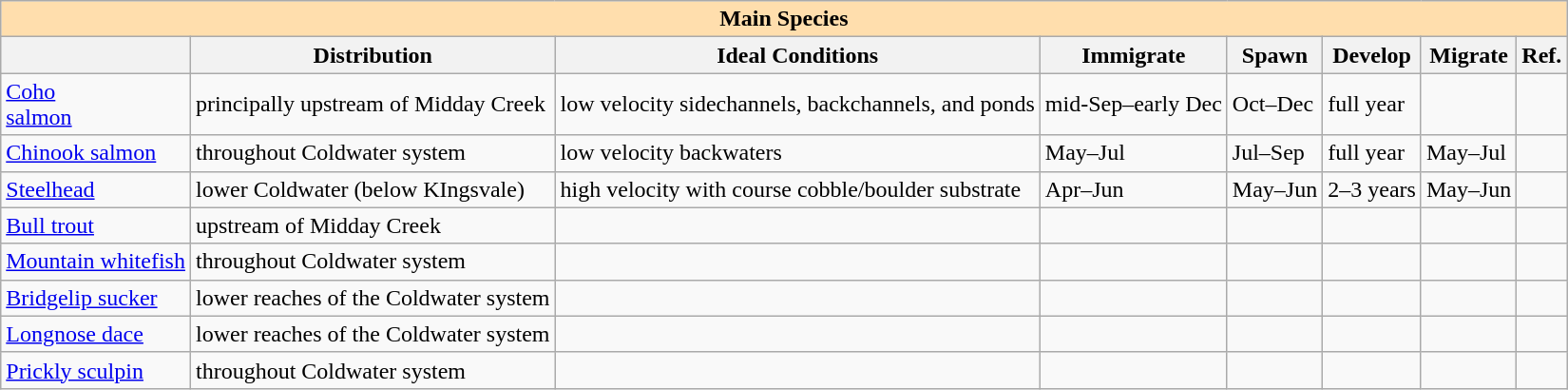<table class="wikitable">
<tr>
<th colspan="8" style="background:#ffdead;">Main Species</th>
</tr>
<tr>
<th></th>
<th>Distribution</th>
<th>Ideal Conditions</th>
<th>Immigrate</th>
<th>Spawn</th>
<th>Develop</th>
<th>Migrate</th>
<th>Ref.</th>
</tr>
<tr>
<td><a href='#'>Coho<br>salmon</a></td>
<td>principally upstream of Midday Creek</td>
<td>low velocity sidechannels, backchannels, and ponds</td>
<td>mid-Sep–early Dec</td>
<td>Oct–Dec</td>
<td>full year</td>
<td></td>
<td></td>
</tr>
<tr>
<td><a href='#'>Chinook salmon</a></td>
<td>throughout Coldwater system</td>
<td>low velocity backwaters</td>
<td>May–Jul</td>
<td>Jul–Sep</td>
<td>full year</td>
<td>May–Jul</td>
<td></td>
</tr>
<tr>
<td><a href='#'>Steelhead</a></td>
<td>lower Coldwater (below KIngsvale)</td>
<td>high velocity with course cobble/boulder substrate</td>
<td>Apr–Jun</td>
<td>May–Jun</td>
<td>2–3 years</td>
<td>May–Jun</td>
<td></td>
</tr>
<tr>
<td><a href='#'>Bull trout</a></td>
<td>upstream of Midday Creek</td>
<td></td>
<td></td>
<td></td>
<td></td>
<td></td>
<td></td>
</tr>
<tr>
<td><a href='#'>Mountain whitefish</a></td>
<td>throughout Coldwater system</td>
<td></td>
<td></td>
<td></td>
<td></td>
<td></td>
<td></td>
</tr>
<tr>
<td><a href='#'>Bridgelip sucker</a></td>
<td>lower reaches of the Coldwater system</td>
<td></td>
<td></td>
<td></td>
<td></td>
<td></td>
<td></td>
</tr>
<tr>
<td><a href='#'>Longnose dace</a></td>
<td>lower reaches of the Coldwater system</td>
<td></td>
<td></td>
<td></td>
<td></td>
<td></td>
<td></td>
</tr>
<tr>
<td><a href='#'>Prickly sculpin</a></td>
<td>throughout Coldwater system</td>
<td></td>
<td></td>
<td></td>
<td></td>
<td></td>
<td></td>
</tr>
</table>
